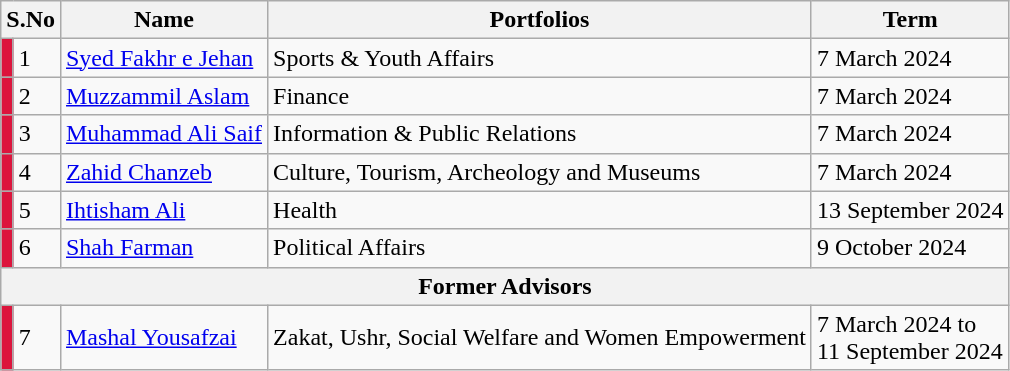<table class="wikitable">
<tr>
<th colspan=2>S.No</th>
<th>Name</th>
<th>Portfolios</th>
<th>Term</th>
</tr>
<tr>
<td style="width:1px;; background:#DC143C;"></td>
<td>1</td>
<td><a href='#'>Syed Fakhr e Jehan</a></td>
<td>Sports & Youth Affairs</td>
<td>7 March 2024</td>
</tr>
<tr>
<td style="width:1px;; background:#DC143C;"></td>
<td>2</td>
<td><a href='#'>Muzzammil Aslam</a></td>
<td>Finance</td>
<td>7 March 2024</td>
</tr>
<tr>
<td style="width:1px;; background:#DC143C;"></td>
<td>3</td>
<td><a href='#'>Muhammad Ali Saif</a></td>
<td>Information & Public Relations</td>
<td>7 March 2024</td>
</tr>
<tr>
<td style="width:1px;; background:#DC143C;"></td>
<td>4</td>
<td><a href='#'>Zahid Chanzeb</a></td>
<td>Culture, Tourism, Archeology and Museums</td>
<td>7 March 2024</td>
</tr>
<tr>
<td style="width:1px;; background:#DC143C;"></td>
<td>5</td>
<td><a href='#'>Ihtisham Ali</a></td>
<td>Health</td>
<td>13 September 2024</td>
</tr>
<tr>
<td style="width:1px;; background:#DC143C;"></td>
<td>6</td>
<td><a href='#'>Shah Farman</a></td>
<td>Political Affairs</td>
<td>9 October 2024</td>
</tr>
<tr>
<th colspan="5">Former Advisors</th>
</tr>
<tr>
<td style="width:1px;; background:#DC143C;"></td>
<td>7</td>
<td><a href='#'>Mashal Yousafzai</a></td>
<td>Zakat, Ushr, Social Welfare and Women Empowerment</td>
<td>7 March 2024 to<br>11 September 2024</td>
</tr>
</table>
